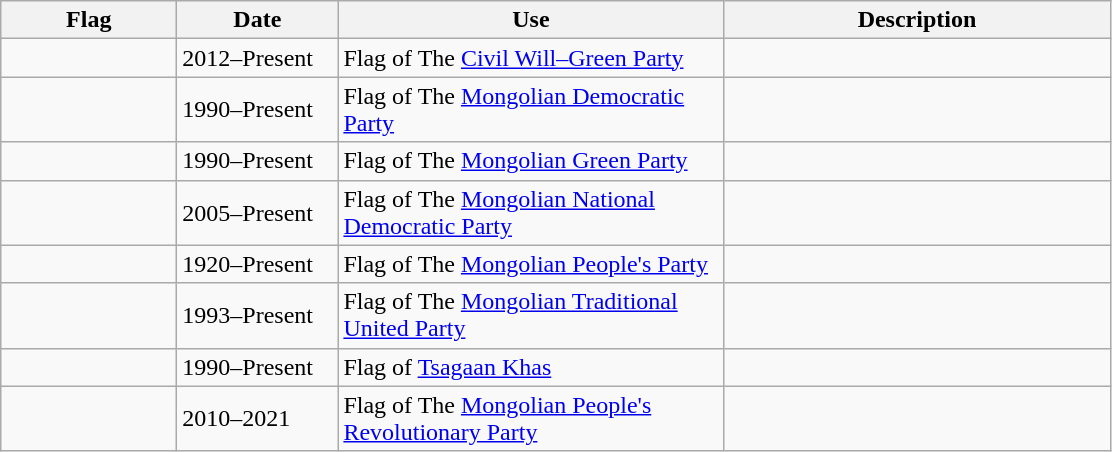<table class="wikitable">
<tr>
<th style="width:110px;">Flag</th>
<th style="width:100px;">Date</th>
<th style="width:250px;">Use</th>
<th style="width:250px;">Description</th>
</tr>
<tr>
<td></td>
<td>2012–Present</td>
<td>Flag of The <a href='#'>Civil Will–Green Party</a></td>
<td></td>
</tr>
<tr>
<td></td>
<td>1990–Present</td>
<td>Flag of The <a href='#'>Mongolian Democratic Party</a></td>
<td></td>
</tr>
<tr>
<td></td>
<td>1990–Present</td>
<td>Flag of The <a href='#'>Mongolian Green Party</a></td>
<td></td>
</tr>
<tr>
<td></td>
<td>2005–Present</td>
<td>Flag of The <a href='#'>Mongolian National Democratic Party</a></td>
<td></td>
</tr>
<tr>
<td></td>
<td>1920–Present</td>
<td>Flag of The <a href='#'>Mongolian People's Party</a></td>
<td></td>
</tr>
<tr>
<td></td>
<td>1993–Present</td>
<td>Flag of The <a href='#'>Mongolian Traditional United Party</a></td>
<td></td>
</tr>
<tr>
<td></td>
<td>1990–Present</td>
<td>Flag of <a href='#'>Tsagaan Khas</a></td>
<td></td>
</tr>
<tr>
<td></td>
<td>2010–2021</td>
<td>Flag of The <a href='#'>Mongolian People's Revolutionary Party</a></td>
<td></td>
</tr>
</table>
